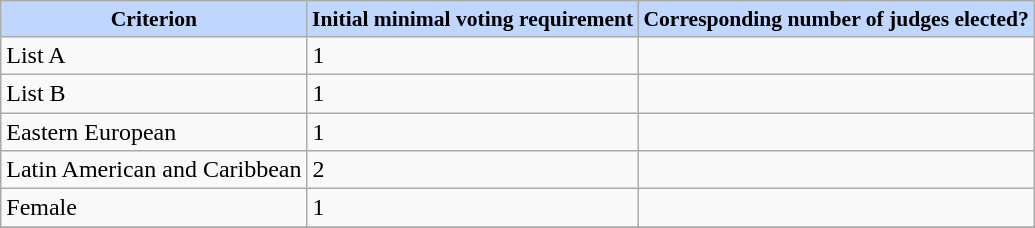<table class="wikitable col2center">
<tr bgcolor=#BFD7FF align="center" style="font-size:90%;">
<td><strong>Criterion</strong></td>
<td><strong>Initial minimal voting requirement</strong></td>
<td><strong>Corresponding number of judges elected?</strong></td>
</tr>
<tr>
<td>List A</td>
<td>1</td>
<td></td>
</tr>
<tr>
<td>List B</td>
<td>1</td>
<td></td>
</tr>
<tr>
<td>Eastern European</td>
<td>1</td>
<td></td>
</tr>
<tr>
<td>Latin American and Caribbean</td>
<td>2</td>
<td></td>
</tr>
<tr>
<td>Female</td>
<td>1</td>
<td></td>
</tr>
<tr>
</tr>
</table>
